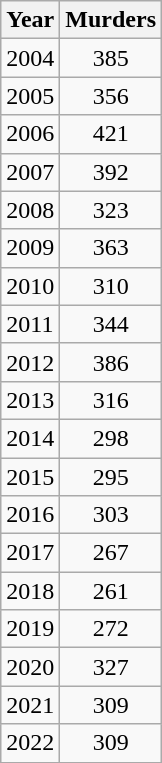<table class="wikitable">
<tr>
<th>Year</th>
<th>Murders</th>
</tr>
<tr>
<td>2004</td>
<td align=center>385</td>
</tr>
<tr>
<td>2005</td>
<td align=center>356</td>
</tr>
<tr>
<td>2006</td>
<td align=center>421</td>
</tr>
<tr>
<td>2007</td>
<td align=center>392</td>
</tr>
<tr>
<td>2008</td>
<td align=center>323</td>
</tr>
<tr>
<td>2009</td>
<td align=center>363</td>
</tr>
<tr>
<td>2010</td>
<td align=center>310</td>
</tr>
<tr>
<td>2011</td>
<td align=center>344</td>
</tr>
<tr>
<td>2012</td>
<td align=center>386</td>
</tr>
<tr>
<td>2013</td>
<td align=center>316</td>
</tr>
<tr>
<td>2014</td>
<td align=center>298</td>
</tr>
<tr>
<td>2015</td>
<td align=center>295</td>
</tr>
<tr>
<td>2016</td>
<td align=center>303</td>
</tr>
<tr>
<td>2017</td>
<td align=center>267</td>
</tr>
<tr>
<td>2018</td>
<td align=center>261</td>
</tr>
<tr>
<td>2019</td>
<td align=center>272</td>
</tr>
<tr>
<td>2020</td>
<td align=center>327</td>
</tr>
<tr>
<td>2021</td>
<td align=center>309</td>
</tr>
<tr>
<td>2022</td>
<td align=center>309</td>
</tr>
</table>
